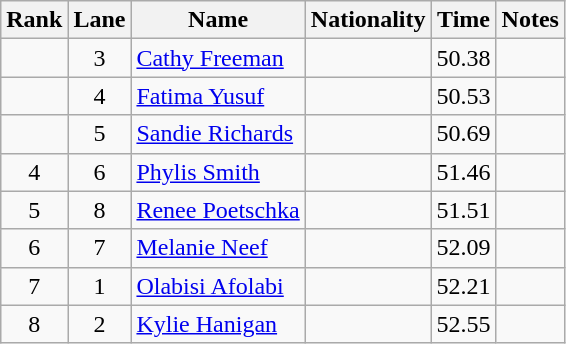<table class="wikitable sortable" style=" text-align:center">
<tr>
<th>Rank</th>
<th>Lane</th>
<th>Name</th>
<th>Nationality</th>
<th>Time</th>
<th>Notes</th>
</tr>
<tr>
<td></td>
<td>3</td>
<td align=left><a href='#'>Cathy Freeman</a></td>
<td align=left></td>
<td>50.38</td>
<td></td>
</tr>
<tr>
<td></td>
<td>4</td>
<td align=left><a href='#'>Fatima Yusuf</a></td>
<td align=left></td>
<td>50.53</td>
<td></td>
</tr>
<tr>
<td></td>
<td>5</td>
<td align=left><a href='#'>Sandie Richards</a></td>
<td align=left></td>
<td>50.69</td>
<td></td>
</tr>
<tr>
<td>4</td>
<td>6</td>
<td align=left><a href='#'>Phylis Smith</a></td>
<td align=left></td>
<td>51.46</td>
<td></td>
</tr>
<tr>
<td>5</td>
<td>8</td>
<td align=left><a href='#'>Renee Poetschka</a></td>
<td align=left></td>
<td>51.51</td>
<td></td>
</tr>
<tr>
<td>6</td>
<td>7</td>
<td align=left><a href='#'>Melanie Neef</a></td>
<td align=left></td>
<td>52.09</td>
<td></td>
</tr>
<tr>
<td>7</td>
<td>1</td>
<td align=left><a href='#'>Olabisi Afolabi</a></td>
<td align=left></td>
<td>52.21</td>
<td></td>
</tr>
<tr>
<td>8</td>
<td>2</td>
<td align=left><a href='#'>Kylie Hanigan</a></td>
<td align=left></td>
<td>52.55</td>
<td></td>
</tr>
</table>
